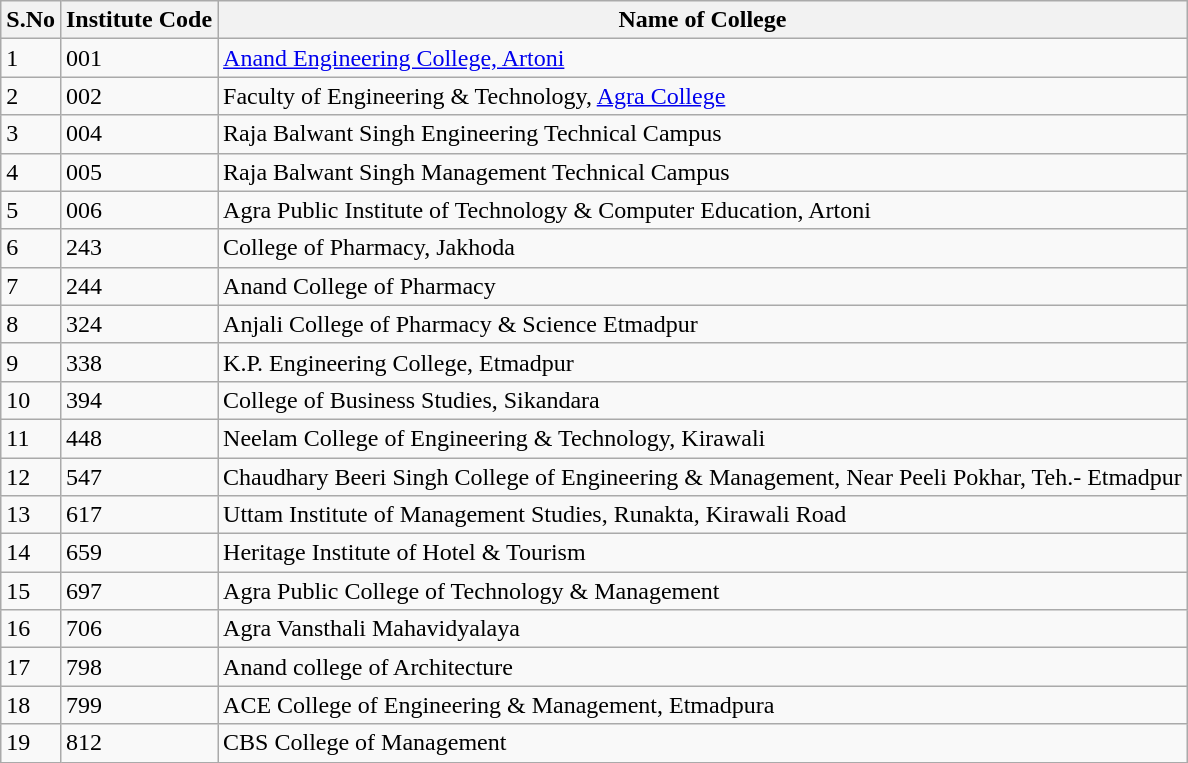<table class="wikitable sortable">
<tr>
<th>S.No</th>
<th>Institute Code</th>
<th>Name of College</th>
</tr>
<tr>
<td>1</td>
<td>001</td>
<td><a href='#'>Anand Engineering College, Artoni</a></td>
</tr>
<tr>
<td>2</td>
<td>002</td>
<td>Faculty of Engineering & Technology, <a href='#'>Agra College</a></td>
</tr>
<tr>
<td>3</td>
<td>004</td>
<td>Raja Balwant Singh Engineering Technical Campus</td>
</tr>
<tr>
<td>4</td>
<td>005</td>
<td>Raja Balwant Singh Management Technical Campus</td>
</tr>
<tr>
<td>5</td>
<td>006</td>
<td>Agra Public Institute of Technology & Computer Education, Artoni</td>
</tr>
<tr>
<td>6</td>
<td>243</td>
<td>College of Pharmacy, Jakhoda</td>
</tr>
<tr>
<td>7</td>
<td>244</td>
<td>Anand College of Pharmacy</td>
</tr>
<tr>
<td>8</td>
<td>324</td>
<td>Anjali College of Pharmacy & Science Etmadpur</td>
</tr>
<tr>
<td>9</td>
<td>338</td>
<td>K.P. Engineering College, Etmadpur</td>
</tr>
<tr>
<td>10</td>
<td>394</td>
<td>College of Business Studies, Sikandara</td>
</tr>
<tr>
<td>11</td>
<td>448</td>
<td>Neelam College of Engineering & Technology, Kirawali</td>
</tr>
<tr>
<td>12</td>
<td>547</td>
<td>Chaudhary Beeri Singh College of Engineering & Management, Near Peeli Pokhar, Teh.- Etmadpur</td>
</tr>
<tr>
<td>13</td>
<td>617</td>
<td>Uttam Institute of Management Studies, Runakta, Kirawali Road</td>
</tr>
<tr>
<td>14</td>
<td>659</td>
<td>Heritage Institute of Hotel & Tourism</td>
</tr>
<tr>
<td>15</td>
<td>697</td>
<td>Agra Public College of Technology & Management</td>
</tr>
<tr>
<td>16</td>
<td>706</td>
<td>Agra Vansthali Mahavidyalaya</td>
</tr>
<tr>
<td>17</td>
<td>798</td>
<td>Anand college of Architecture</td>
</tr>
<tr>
<td>18</td>
<td>799</td>
<td>ACE College of Engineering & Management, Etmadpura</td>
</tr>
<tr>
<td>19</td>
<td>812</td>
<td>CBS College of Management</td>
</tr>
</table>
